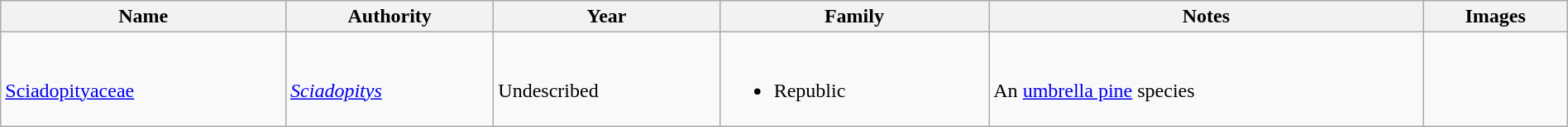<table class="wikitable sortable"  style="margin:auto; width:100%;">
<tr>
<th>Name</th>
<th>Authority</th>
<th>Year</th>
<th>Family</th>
<th>Notes</th>
<th>Images</th>
</tr>
<tr>
<td><br><a href='#'>Sciadopityaceae</a></td>
<td><br><em><a href='#'>Sciadopitys</a></em></td>
<td><br>Undescribed</td>
<td><br><ul><li>Republic</li></ul></td>
<td><br>An <a href='#'>umbrella pine</a> species</td>
<td><br></td>
</tr>
</table>
